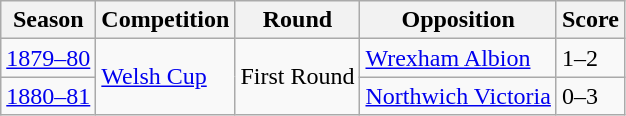<table class="wikitable">
<tr>
<th>Season</th>
<th>Competition</th>
<th>Round</th>
<th>Opposition</th>
<th>Score</th>
</tr>
<tr>
<td><a href='#'>1879–80</a></td>
<td rowspan="2"><a href='#'>Welsh Cup</a></td>
<td rowspan="2">First Round</td>
<td><a href='#'>Wrexham Albion</a></td>
<td>1–2</td>
</tr>
<tr>
<td><a href='#'>1880–81</a></td>
<td><a href='#'>Northwich Victoria</a></td>
<td>0–3</td>
</tr>
</table>
